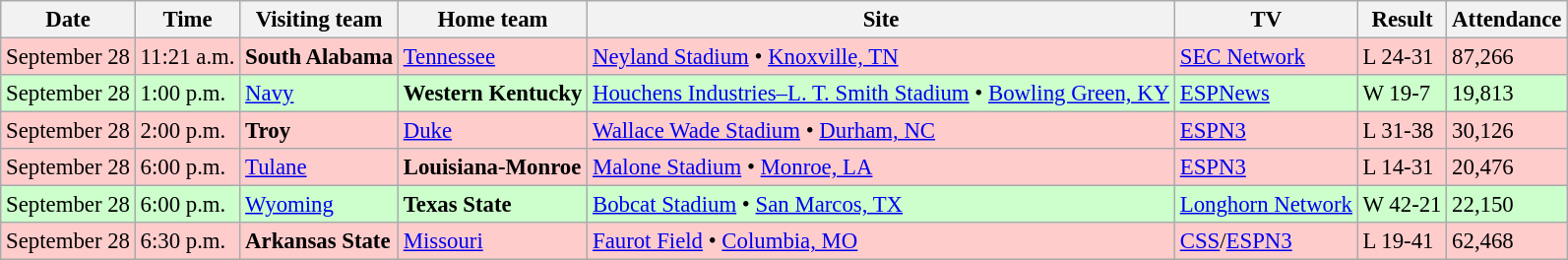<table class="wikitable" style="font-size:95%;">
<tr>
<th>Date</th>
<th>Time</th>
<th>Visiting team</th>
<th>Home team</th>
<th>Site</th>
<th>TV</th>
<th>Result</th>
<th>Attendance</th>
</tr>
<tr style="background:#fcc;">
<td>September 28</td>
<td>11:21 a.m.</td>
<td><strong>South Alabama</strong></td>
<td><a href='#'>Tennessee</a></td>
<td><a href='#'>Neyland Stadium</a> • <a href='#'>Knoxville, TN</a></td>
<td><a href='#'>SEC Network</a></td>
<td>L 24-31</td>
<td>87,266</td>
</tr>
<tr style="background:#cfc;">
<td>September 28</td>
<td>1:00 p.m.</td>
<td><a href='#'>Navy</a></td>
<td><strong>Western Kentucky</strong></td>
<td><a href='#'>Houchens Industries–L. T. Smith Stadium</a> • <a href='#'>Bowling Green, KY</a></td>
<td><a href='#'>ESPNews</a></td>
<td>W 19-7</td>
<td>19,813</td>
</tr>
<tr style="background:#fcc;">
<td>September 28</td>
<td>2:00 p.m.</td>
<td><strong>Troy</strong></td>
<td><a href='#'>Duke</a></td>
<td><a href='#'>Wallace Wade Stadium</a> • <a href='#'>Durham, NC</a></td>
<td><a href='#'>ESPN3</a></td>
<td>L 31-38</td>
<td>30,126</td>
</tr>
<tr style="background:#fcc;">
<td>September 28</td>
<td>6:00 p.m.</td>
<td><a href='#'>Tulane</a></td>
<td><strong>Louisiana-Monroe</strong></td>
<td><a href='#'>Malone Stadium</a> • <a href='#'>Monroe, LA</a></td>
<td><a href='#'>ESPN3</a></td>
<td>L 14-31</td>
<td>20,476</td>
</tr>
<tr style="background:#cfc;">
<td>September 28</td>
<td>6:00 p.m.</td>
<td><a href='#'>Wyoming</a></td>
<td><strong>Texas State</strong></td>
<td><a href='#'>Bobcat Stadium</a> • <a href='#'>San Marcos, TX</a></td>
<td><a href='#'>Longhorn Network</a></td>
<td>W 42-21</td>
<td>22,150</td>
</tr>
<tr style="background:#fcc;">
<td>September 28</td>
<td>6:30 p.m.</td>
<td><strong>Arkansas State</strong></td>
<td><a href='#'>Missouri</a></td>
<td><a href='#'>Faurot Field</a> • <a href='#'>Columbia, MO</a></td>
<td><a href='#'>CSS</a>/<a href='#'>ESPN3</a></td>
<td>L 19-41</td>
<td>62,468</td>
</tr>
</table>
